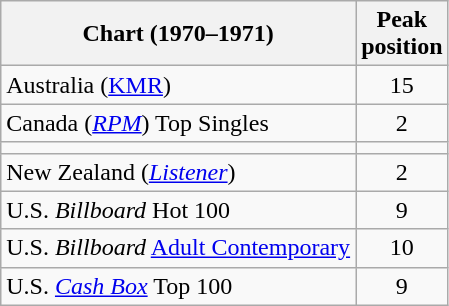<table class="wikitable sortable">
<tr>
<th>Chart (1970–1971)</th>
<th>Peak<br>position</th>
</tr>
<tr>
<td>Australia (<a href='#'>KMR</a>)</td>
<td style="text-align:center;">15</td>
</tr>
<tr>
<td>Canada (<a href='#'><em>RPM</em></a>) Top Singles</td>
<td align="center">2</td>
</tr>
<tr>
<td></td>
</tr>
<tr>
<td>New Zealand (<em><a href='#'>Listener</a></em>)</td>
<td style="text-align:center;">2</td>
</tr>
<tr>
<td>U.S. <em>Billboard</em> Hot 100</td>
<td align="center">9</td>
</tr>
<tr>
<td>U.S. <em>Billboard</em> <a href='#'>Adult Contemporary</a></td>
<td align="center">10</td>
</tr>
<tr>
<td>U.S. <a href='#'><em>Cash Box</em></a> Top 100</td>
<td align="center">9</td>
</tr>
</table>
